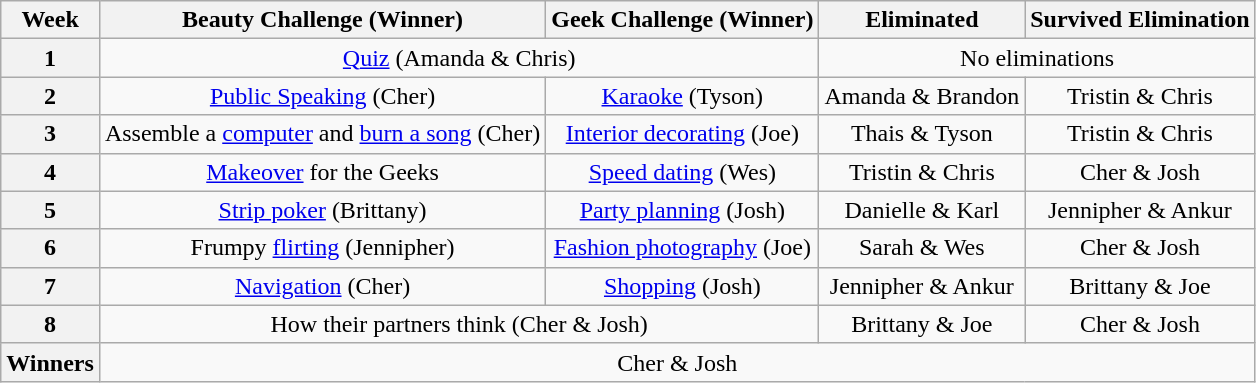<table class="wikitable" style="text-align: center">
<tr>
<th>Week</th>
<th>Beauty Challenge (Winner)</th>
<th>Geek Challenge (Winner)</th>
<th>Eliminated</th>
<th>Survived Elimination</th>
</tr>
<tr>
<th>1</th>
<td colspan="2"><a href='#'>Quiz</a> (Amanda & Chris)</td>
<td colspan="2">No eliminations</td>
</tr>
<tr>
<th>2</th>
<td><a href='#'>Public Speaking</a> (Cher)</td>
<td><a href='#'>Karaoke</a> (Tyson)</td>
<td>Amanda & Brandon</td>
<td>Tristin & Chris</td>
</tr>
<tr>
<th>3</th>
<td>Assemble a <a href='#'>computer</a> and <a href='#'>burn a song</a> (Cher)</td>
<td><a href='#'>Interior decorating</a> (Joe)</td>
<td>Thais & Tyson</td>
<td>Tristin & Chris</td>
</tr>
<tr>
<th>4</th>
<td><a href='#'>Makeover</a> for the Geeks</td>
<td><a href='#'>Speed dating</a> (Wes)</td>
<td>Tristin & Chris</td>
<td>Cher & Josh</td>
</tr>
<tr>
<th>5</th>
<td><a href='#'>Strip poker</a> (Brittany)</td>
<td><a href='#'>Party planning</a> (Josh)</td>
<td>Danielle & Karl</td>
<td>Jennipher & Ankur</td>
</tr>
<tr>
<th>6</th>
<td>Frumpy <a href='#'>flirting</a> (Jennipher)</td>
<td><a href='#'>Fashion photography</a> (Joe)</td>
<td>Sarah & Wes</td>
<td>Cher & Josh</td>
</tr>
<tr>
<th>7</th>
<td><a href='#'>Navigation</a> (Cher)</td>
<td><a href='#'>Shopping</a> (Josh)</td>
<td>Jennipher & Ankur</td>
<td>Brittany & Joe</td>
</tr>
<tr>
<th>8</th>
<td colspan="2">How their partners think (Cher & Josh)</td>
<td>Brittany & Joe</td>
<td>Cher & Josh</td>
</tr>
<tr>
<th>Winners</th>
<td colspan="4">Cher & Josh</td>
</tr>
</table>
